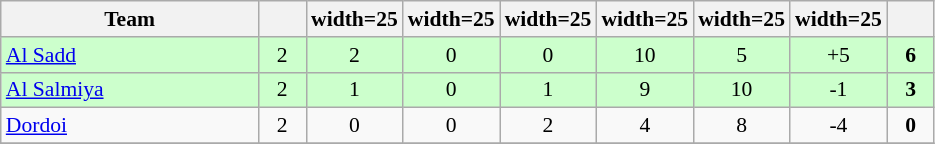<table class="wikitable" style="text-align: center; font-size: 90%;">
<tr>
<th width="165">Team</th>
<th width=25></th>
<th>width=25</th>
<th>width=25</th>
<th>width=25</th>
<th>width=25</th>
<th>width=25</th>
<th>width=25</th>
<th width=25></th>
</tr>
<tr align=center bgcolor="ccffcc">
<td style="text-align:left;"> <a href='#'>Al Sadd</a></td>
<td>2</td>
<td>2</td>
<td>0</td>
<td>0</td>
<td>10</td>
<td>5</td>
<td>+5</td>
<td><strong>6</strong></td>
</tr>
<tr align=center bgcolor="ccffcc">
<td style="text-align:left;"> <a href='#'>Al Salmiya</a></td>
<td>2</td>
<td>1</td>
<td>0</td>
<td>1</td>
<td>9</td>
<td>10</td>
<td>-1</td>
<td><strong>3</strong></td>
</tr>
<tr>
<td style="text-align:left;"> <a href='#'>Dordoi</a></td>
<td>2</td>
<td>0</td>
<td>0</td>
<td>2</td>
<td>4</td>
<td>8</td>
<td>-4</td>
<td><strong>0</strong></td>
</tr>
<tr>
</tr>
</table>
